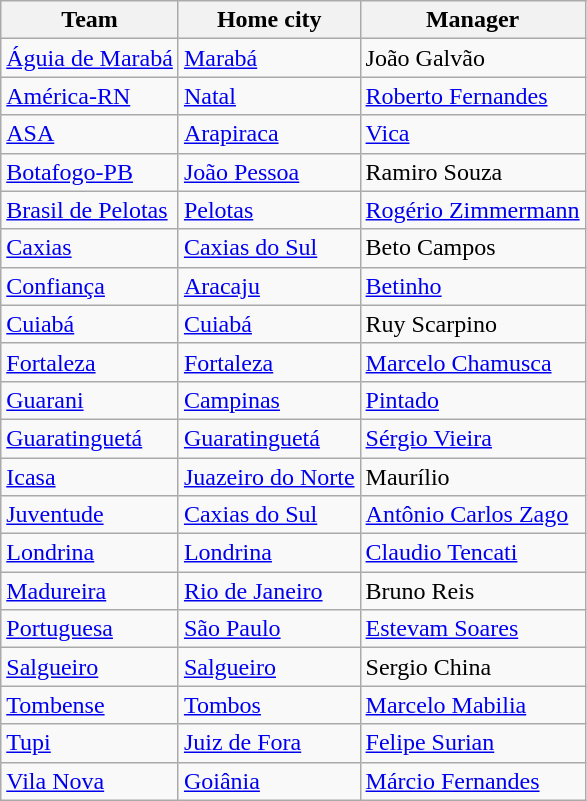<table class="wikitable sortable" |>
<tr>
<th>Team</th>
<th>Home city</th>
<th>Manager</th>
</tr>
<tr>
<td><a href='#'>Águia de Marabá</a></td>
<td><a href='#'>Marabá</a></td>
<td> João Galvão</td>
</tr>
<tr>
<td><a href='#'>América-RN</a></td>
<td><a href='#'>Natal</a></td>
<td> <a href='#'>Roberto Fernandes</a></td>
</tr>
<tr>
<td><a href='#'>ASA</a></td>
<td><a href='#'>Arapiraca</a></td>
<td> <a href='#'>Vica</a></td>
</tr>
<tr>
<td><a href='#'>Botafogo-PB</a></td>
<td><a href='#'>João Pessoa</a></td>
<td> Ramiro Souza</td>
</tr>
<tr>
<td><a href='#'>Brasil de Pelotas</a></td>
<td><a href='#'>Pelotas</a></td>
<td> <a href='#'>Rogério Zimmermann</a></td>
</tr>
<tr>
<td><a href='#'>Caxias</a></td>
<td><a href='#'>Caxias do Sul</a></td>
<td> Beto Campos</td>
</tr>
<tr>
<td><a href='#'>Confiança</a></td>
<td><a href='#'>Aracaju</a></td>
<td> <a href='#'>Betinho</a></td>
</tr>
<tr>
<td><a href='#'>Cuiabá</a></td>
<td><a href='#'>Cuiabá</a></td>
<td> Ruy Scarpino</td>
</tr>
<tr>
<td><a href='#'>Fortaleza</a></td>
<td><a href='#'>Fortaleza</a></td>
<td> <a href='#'>Marcelo Chamusca</a></td>
</tr>
<tr>
<td><a href='#'>Guarani</a></td>
<td><a href='#'>Campinas</a></td>
<td> <a href='#'>Pintado</a></td>
</tr>
<tr>
<td><a href='#'>Guaratinguetá</a></td>
<td><a href='#'>Guaratinguetá</a></td>
<td> <a href='#'>Sérgio Vieira</a></td>
</tr>
<tr>
<td><a href='#'>Icasa</a></td>
<td><a href='#'>Juazeiro do Norte</a></td>
<td> Maurílio</td>
</tr>
<tr>
<td><a href='#'>Juventude</a></td>
<td><a href='#'>Caxias do Sul</a></td>
<td> <a href='#'>Antônio Carlos Zago</a></td>
</tr>
<tr>
<td><a href='#'>Londrina</a></td>
<td><a href='#'>Londrina</a></td>
<td> <a href='#'>Claudio Tencati</a></td>
</tr>
<tr>
<td><a href='#'>Madureira</a></td>
<td><a href='#'>Rio de Janeiro</a></td>
<td> Bruno Reis</td>
</tr>
<tr>
<td><a href='#'>Portuguesa</a></td>
<td><a href='#'>São Paulo</a></td>
<td> <a href='#'>Estevam Soares</a></td>
</tr>
<tr>
<td><a href='#'>Salgueiro</a></td>
<td><a href='#'>Salgueiro</a></td>
<td> Sergio China</td>
</tr>
<tr>
<td><a href='#'>Tombense</a></td>
<td><a href='#'>Tombos</a></td>
<td> <a href='#'>Marcelo Mabilia</a></td>
</tr>
<tr>
<td><a href='#'>Tupi</a></td>
<td><a href='#'>Juiz de Fora</a></td>
<td> <a href='#'>Felipe Surian</a></td>
</tr>
<tr>
<td><a href='#'>Vila Nova</a></td>
<td><a href='#'>Goiânia</a></td>
<td> <a href='#'>Márcio Fernandes</a></td>
</tr>
</table>
